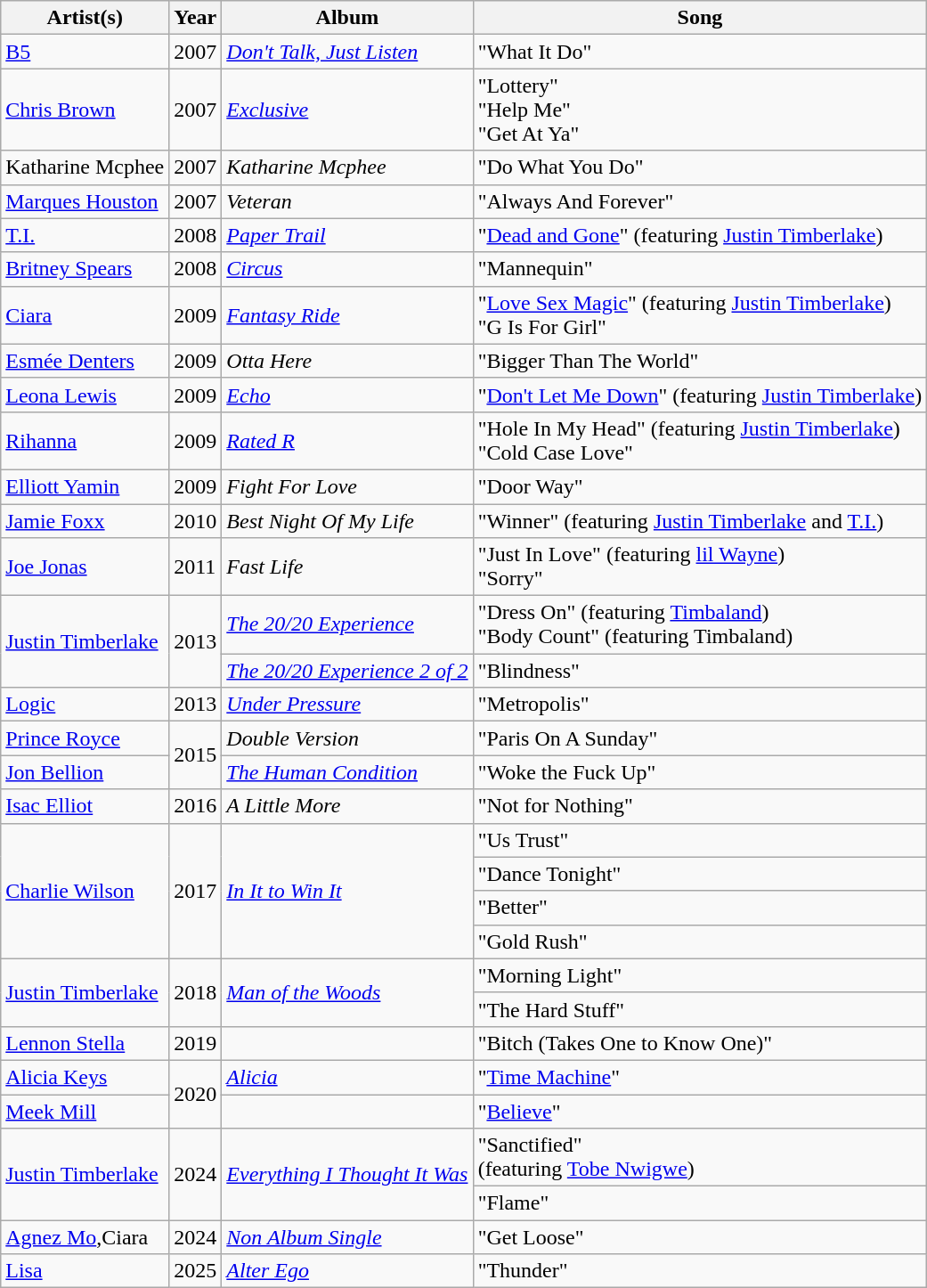<table class="wikitable">
<tr>
<th>Artist(s)</th>
<th>Year</th>
<th>Album</th>
<th>Song</th>
</tr>
<tr>
<td><a href='#'>B5</a></td>
<td>2007</td>
<td><em><a href='#'>Don't Talk, Just Listen</a></em></td>
<td>"What It Do"</td>
</tr>
<tr>
<td><a href='#'>Chris Brown</a></td>
<td>2007</td>
<td><a href='#'><em>Exclusive</em></a></td>
<td>"Lottery"<br>"Help Me"<br>"Get At Ya"</td>
</tr>
<tr>
<td>Katharine Mcphee</td>
<td>2007</td>
<td><em>Katharine Mcphee</em></td>
<td>"Do What You Do"</td>
</tr>
<tr>
<td><a href='#'>Marques Houston</a></td>
<td>2007</td>
<td><em>Veteran</em></td>
<td>"Always And Forever"</td>
</tr>
<tr>
<td><a href='#'>T.I.</a></td>
<td>2008</td>
<td><em><a href='#'>Paper Trail</a></em></td>
<td>"<a href='#'>Dead and Gone</a>" (featuring <a href='#'>Justin Timberlake</a>)</td>
</tr>
<tr>
<td><a href='#'>Britney Spears</a></td>
<td>2008</td>
<td><a href='#'><em>Circus</em></a></td>
<td>"Mannequin"</td>
</tr>
<tr>
<td><a href='#'>Ciara</a></td>
<td>2009</td>
<td><em><a href='#'>Fantasy Ride</a></em></td>
<td>"<a href='#'>Love Sex Magic</a>" (featuring <a href='#'>Justin Timberlake</a>)<br>"G Is For Girl"</td>
</tr>
<tr>
<td><a href='#'>Esmée Denters</a></td>
<td>2009</td>
<td><em>Otta Here</em></td>
<td>"Bigger Than The World"</td>
</tr>
<tr>
<td><a href='#'>Leona Lewis</a></td>
<td>2009</td>
<td><a href='#'><em>Echo</em></a></td>
<td>"<a href='#'>Don't Let Me Down</a>" (featuring <a href='#'>Justin Timberlake</a>)</td>
</tr>
<tr>
<td><a href='#'>Rihanna</a></td>
<td>2009</td>
<td><a href='#'><em>Rated R</em></a></td>
<td>"Hole In My Head" (featuring <a href='#'>Justin Timberlake</a>)<br>"Cold Case Love"</td>
</tr>
<tr>
<td><a href='#'>Elliott Yamin</a></td>
<td>2009</td>
<td><em>Fight For Love</em></td>
<td>"Door Way"</td>
</tr>
<tr>
<td><a href='#'>Jamie Foxx</a></td>
<td>2010</td>
<td><em>Best Night Of My Life</em></td>
<td>"Winner" (featuring <a href='#'>Justin Timberlake</a> and <a href='#'>T.I.</a>)</td>
</tr>
<tr>
<td><a href='#'>Joe Jonas</a></td>
<td>2011</td>
<td><em>Fast Life</em></td>
<td>"Just In Love" (featuring <a href='#'>lil Wayne</a>)<br>"Sorry"</td>
</tr>
<tr>
<td rowspan="2"><a href='#'>Justin Timberlake</a></td>
<td rowspan="2">2013</td>
<td><em><a href='#'>The 20/20 Experience</a></em></td>
<td>"Dress On" (featuring <a href='#'>Timbaland</a>)<br>"Body Count" (featuring Timbaland)</td>
</tr>
<tr>
<td><em><a href='#'>The 20/20 Experience 2 of 2</a></em></td>
<td>"Blindness"</td>
</tr>
<tr>
<td><a href='#'>Logic</a></td>
<td>2013</td>
<td><a href='#'><em>Under Pressure</em></a></td>
<td>"Metropolis"</td>
</tr>
<tr>
<td><a href='#'>Prince Royce</a></td>
<td rowspan="2">2015</td>
<td><em>Double Version</em></td>
<td>"Paris On A Sunday"</td>
</tr>
<tr>
<td><a href='#'>Jon Bellion</a></td>
<td><em><a href='#'>The Human Condition</a></em></td>
<td>"Woke the Fuck Up"</td>
</tr>
<tr>
<td><a href='#'>Isac Elliot</a></td>
<td>2016</td>
<td><em>A Little More</em></td>
<td>"Not for Nothing"</td>
</tr>
<tr>
<td rowspan="4"><a href='#'>Charlie Wilson</a></td>
<td rowspan="4">2017</td>
<td rowspan="4"><em><a href='#'>In It to Win It</a></em></td>
<td>"Us Trust"<br></td>
</tr>
<tr>
<td>"Dance Tonight"</td>
</tr>
<tr>
<td>"Better"</td>
</tr>
<tr>
<td>"Gold Rush"<br></td>
</tr>
<tr>
<td rowspan="2"><a href='#'>Justin Timberlake</a></td>
<td rowspan="2">2018</td>
<td rowspan="2"><em><a href='#'>Man of the Woods</a></em></td>
<td>"Morning Light"<br></td>
</tr>
<tr>
<td>"The Hard Stuff"</td>
</tr>
<tr>
<td><a href='#'>Lennon Stella</a></td>
<td>2019</td>
<td></td>
<td>"Bitch (Takes One to Know One)"</td>
</tr>
<tr>
<td><a href='#'>Alicia Keys</a></td>
<td rowspan="2">2020</td>
<td><em><a href='#'>Alicia</a></em></td>
<td>"<a href='#'>Time Machine</a>"</td>
</tr>
<tr>
<td><a href='#'>Meek Mill</a></td>
<td></td>
<td>"<a href='#'>Believe</a>"<br></td>
</tr>
<tr>
<td rowspan="2"><a href='#'>Justin Timberlake</a></td>
<td rowspan="2">2024</td>
<td rowspan="2"><em><a href='#'>Everything I Thought It Was</a></em></td>
<td>"Sanctified"<br>(featuring <a href='#'>Tobe Nwigwe</a>)</td>
</tr>
<tr>
<td>"Flame"</td>
</tr>
<tr>
<td><a href='#'>Agnez Mo</a>,Ciara</td>
<td>2024</td>
<td><em><a href='#'>Non Album Single</a></em></td>
<td>"Get Loose"</td>
</tr>
<tr>
<td><a href='#'>Lisa</a></td>
<td>2025</td>
<td><em><a href='#'>Alter Ego</a></em></td>
<td>"Thunder"</td>
</tr>
</table>
